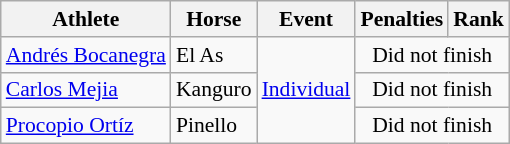<table class="wikitable" style="font-size:90%">
<tr>
<th>Athlete</th>
<th>Horse</th>
<th>Event</th>
<th>Penalties</th>
<th>Rank</th>
</tr>
<tr align=center>
<td align=left><a href='#'>Andrés Bocanegra</a></td>
<td align=left>El As</td>
<td align=left rowspan=3><a href='#'>Individual</a></td>
<td colspan=2>Did not finish</td>
</tr>
<tr align=center>
<td align=left><a href='#'>Carlos Mejia</a></td>
<td align=left>Kanguro</td>
<td colspan=2>Did not finish</td>
</tr>
<tr align=center>
<td align=left><a href='#'>Procopio Ortíz</a></td>
<td align=left>Pinello</td>
<td colspan=2>Did not finish</td>
</tr>
</table>
